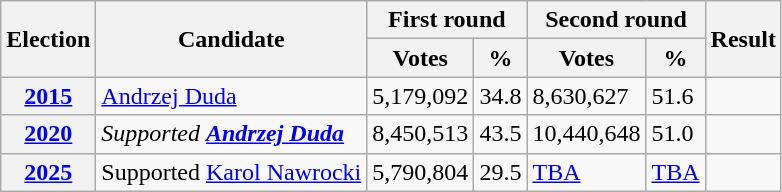<table class="wikitable">
<tr>
<th rowspan="2">Election</th>
<th rowspan="2">Candidate</th>
<th colspan="2">First round</th>
<th colspan="2">Second round</th>
<th rowspan="2">Result</th>
</tr>
<tr>
<th>Votes</th>
<th>%</th>
<th>Votes</th>
<th>%</th>
</tr>
<tr>
<th><a href='#'>2015</a></th>
<td><a href='#'>Andrzej Duda</a></td>
<td>5,179,092</td>
<td>34.8</td>
<td>8,630,627</td>
<td>51.6</td>
<td></td>
</tr>
<tr>
<th><a href='#'>2020</a></th>
<td><em>Supported <strong><a href='#'>Andrzej Duda</a><strong><em></td>
<td>8,450,513</td>
<td>43.5</td>
<td>10,440,648</td>
<td>51.0</td>
<td></td>
</tr>
<tr>
<th><a href='#'>2025</a></th>
<td></em>Supported </strong><a href='#'>Karol Nawrocki</a></em></strong></td>
<td>5,790,804</td>
<td>29.5</td>
<td><a href='#'>TBA</a></td>
<td><a href='#'>TBA</a></td>
<td></td>
</tr>
</table>
